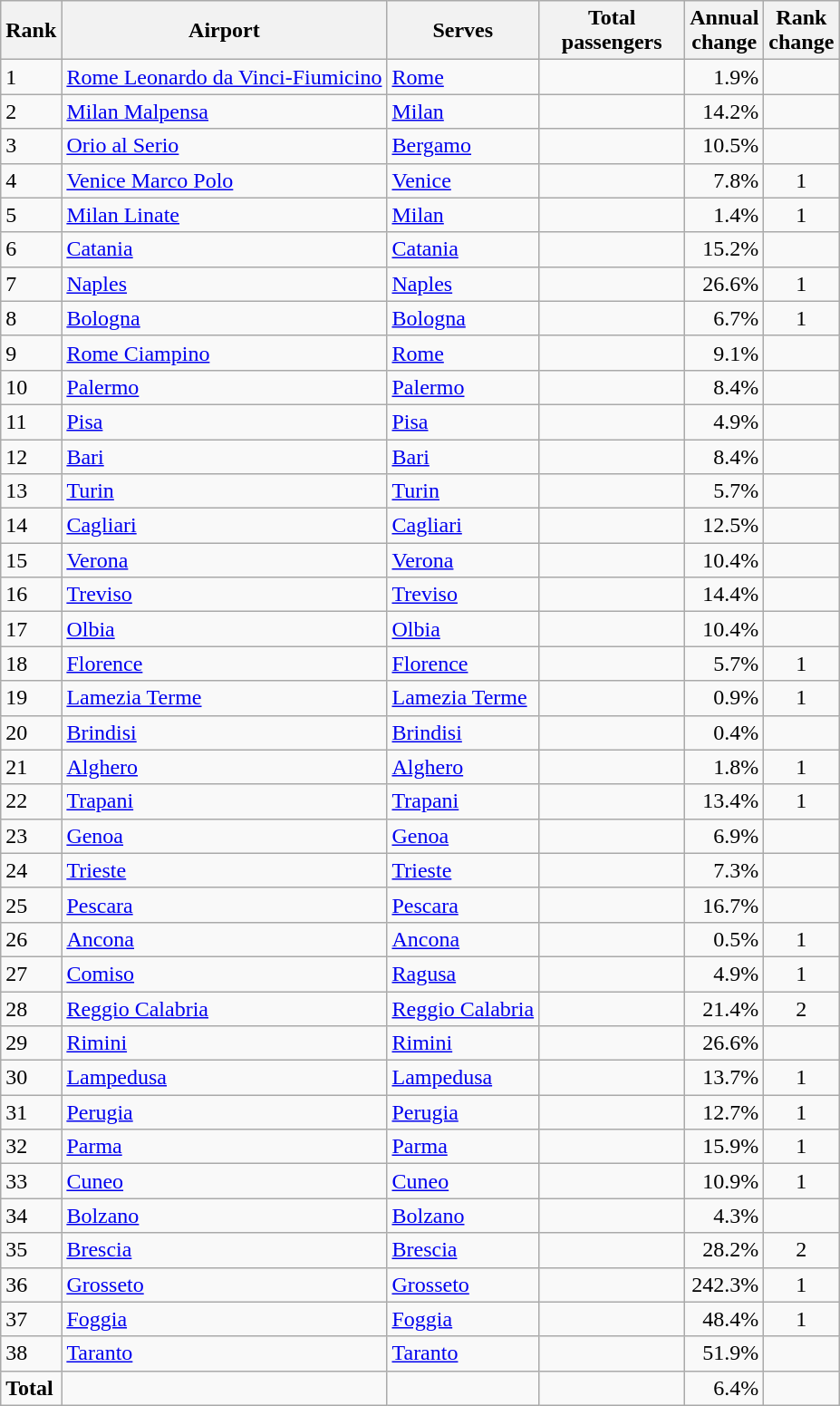<table class="wikitable sortable">
<tr>
<th>Rank</th>
<th>Airport</th>
<th>Serves</th>
<th style="width:100px">Total<br>passengers</th>
<th>Annual<br>change</th>
<th>Rank<br>change</th>
</tr>
<tr>
<td>1</td>
<td><a href='#'>Rome Leonardo da Vinci-Fiumicino</a></td>
<td><a href='#'>Rome</a></td>
<td align="right"></td>
<td align="right">1.9%</td>
<td align="center"></td>
</tr>
<tr>
<td>2</td>
<td><a href='#'>Milan Malpensa</a></td>
<td><a href='#'>Milan</a></td>
<td align="right"></td>
<td align="right">14.2%</td>
<td align="center"></td>
</tr>
<tr>
<td>3</td>
<td><a href='#'>Orio al Serio</a></td>
<td><a href='#'>Bergamo</a></td>
<td align="right"></td>
<td align="right">10.5%</td>
<td align="center"></td>
</tr>
<tr>
<td>4</td>
<td><a href='#'>Venice Marco Polo</a></td>
<td><a href='#'>Venice</a></td>
<td align="right"></td>
<td align="right">7.8%</td>
<td align="center">1</td>
</tr>
<tr>
<td>5</td>
<td><a href='#'>Milan Linate</a></td>
<td><a href='#'>Milan</a></td>
<td align="right"></td>
<td align="right">1.4%</td>
<td align="center">1</td>
</tr>
<tr>
<td>6</td>
<td><a href='#'>Catania</a></td>
<td><a href='#'>Catania</a></td>
<td align="right"></td>
<td align="right">15.2%</td>
<td align="center"></td>
</tr>
<tr>
<td>7</td>
<td><a href='#'>Naples</a></td>
<td><a href='#'>Naples</a></td>
<td align="right"></td>
<td align="right">26.6%</td>
<td align="center">1</td>
</tr>
<tr>
<td>8</td>
<td><a href='#'>Bologna</a></td>
<td><a href='#'>Bologna</a></td>
<td align="right"></td>
<td align="right">6.7%</td>
<td align="center">1</td>
</tr>
<tr>
<td>9</td>
<td><a href='#'>Rome Ciampino</a></td>
<td><a href='#'>Rome</a></td>
<td align="right"></td>
<td align="right">9.1%</td>
<td align="center"></td>
</tr>
<tr>
<td>10</td>
<td><a href='#'>Palermo</a></td>
<td><a href='#'>Palermo</a></td>
<td align="right"></td>
<td align="right">8.4%</td>
<td align="center"></td>
</tr>
<tr>
<td>11</td>
<td><a href='#'>Pisa</a></td>
<td><a href='#'>Pisa</a></td>
<td align="right"></td>
<td align="right">4.9%</td>
<td align="center"></td>
</tr>
<tr>
<td>12</td>
<td><a href='#'>Bari</a></td>
<td><a href='#'>Bari</a></td>
<td align="right"></td>
<td align="right">8.4%</td>
<td align="center"></td>
</tr>
<tr>
<td>13</td>
<td><a href='#'>Turin</a></td>
<td><a href='#'>Turin</a></td>
<td align="right"></td>
<td align="right">5.7%</td>
<td align="center"></td>
</tr>
<tr>
<td>14</td>
<td><a href='#'>Cagliari</a></td>
<td><a href='#'>Cagliari</a></td>
<td align="right"></td>
<td align="right">12.5%</td>
<td align="center"></td>
</tr>
<tr>
<td>15</td>
<td><a href='#'>Verona</a></td>
<td><a href='#'>Verona</a></td>
<td align="right"></td>
<td align="right">10.4%</td>
<td align="center"></td>
</tr>
<tr>
<td>16</td>
<td><a href='#'>Treviso</a></td>
<td><a href='#'>Treviso</a></td>
<td align="right"></td>
<td align="right">14.4%</td>
<td align="center"></td>
</tr>
<tr>
<td>17</td>
<td><a href='#'>Olbia</a></td>
<td><a href='#'>Olbia</a></td>
<td align="right"></td>
<td align="right">10.4%</td>
<td align="center"></td>
</tr>
<tr>
<td>18</td>
<td><a href='#'>Florence</a></td>
<td><a href='#'>Florence</a></td>
<td align="right"></td>
<td align="right">5.7%</td>
<td align="center">1</td>
</tr>
<tr>
<td>19</td>
<td><a href='#'>Lamezia Terme</a></td>
<td><a href='#'>Lamezia Terme</a></td>
<td align="right"></td>
<td align="right">0.9%</td>
<td align="center">1</td>
</tr>
<tr>
<td>20</td>
<td><a href='#'>Brindisi</a></td>
<td><a href='#'>Brindisi</a></td>
<td align="right"></td>
<td align="right">0.4%</td>
<td align="center"></td>
</tr>
<tr>
<td>21</td>
<td><a href='#'>Alghero</a></td>
<td><a href='#'>Alghero</a></td>
<td align="right"></td>
<td align="right">1.8%</td>
<td align="center">1</td>
</tr>
<tr>
<td>22</td>
<td><a href='#'>Trapani</a></td>
<td><a href='#'>Trapani</a></td>
<td align="right"></td>
<td align="right">13.4%</td>
<td align="center">1</td>
</tr>
<tr>
<td>23</td>
<td><a href='#'>Genoa</a></td>
<td><a href='#'>Genoa</a></td>
<td align="right"></td>
<td align="right">6.9%</td>
<td align="center"></td>
</tr>
<tr>
<td>24</td>
<td><a href='#'>Trieste</a></td>
<td><a href='#'>Trieste</a></td>
<td align="right"></td>
<td align="right">7.3%</td>
<td align="center"></td>
</tr>
<tr>
<td>25</td>
<td><a href='#'>Pescara</a></td>
<td><a href='#'>Pescara</a></td>
<td align="right"></td>
<td align="right">16.7%</td>
<td align="center"></td>
</tr>
<tr>
<td>26</td>
<td><a href='#'>Ancona</a></td>
<td><a href='#'>Ancona</a></td>
<td align="right"></td>
<td align="right">0.5%</td>
<td align="center">1</td>
</tr>
<tr>
<td>27</td>
<td><a href='#'>Comiso</a></td>
<td><a href='#'>Ragusa</a></td>
<td align="right"></td>
<td align="right">4.9%</td>
<td align="center">1</td>
</tr>
<tr>
<td>28</td>
<td><a href='#'>Reggio Calabria</a></td>
<td><a href='#'>Reggio Calabria</a></td>
<td align="right"></td>
<td align="right">21.4%</td>
<td align="center">2</td>
</tr>
<tr>
<td>29</td>
<td><a href='#'>Rimini</a></td>
<td><a href='#'>Rimini</a></td>
<td align="right"></td>
<td align="right">26.6%</td>
<td align="center"></td>
</tr>
<tr>
<td>30</td>
<td><a href='#'>Lampedusa</a></td>
<td><a href='#'>Lampedusa</a></td>
<td align="right"></td>
<td align="right">13.7%</td>
<td align="center">1</td>
</tr>
<tr>
<td>31</td>
<td><a href='#'>Perugia</a></td>
<td><a href='#'>Perugia</a></td>
<td align="right"></td>
<td align="right">12.7%</td>
<td align="center">1</td>
</tr>
<tr>
<td>32</td>
<td><a href='#'>Parma</a></td>
<td><a href='#'>Parma</a></td>
<td align="right"></td>
<td align="right">15.9%</td>
<td align="center">1</td>
</tr>
<tr>
<td>33</td>
<td><a href='#'>Cuneo</a></td>
<td><a href='#'>Cuneo</a></td>
<td align="right"></td>
<td align="right">10.9%</td>
<td align="center">1</td>
</tr>
<tr>
<td>34</td>
<td><a href='#'>Bolzano</a></td>
<td><a href='#'>Bolzano</a></td>
<td align="right"></td>
<td align="right">4.3%</td>
<td align="center"></td>
</tr>
<tr>
<td>35</td>
<td><a href='#'>Brescia</a></td>
<td><a href='#'>Brescia</a></td>
<td align="right"></td>
<td align="right">28.2%</td>
<td align="center">2</td>
</tr>
<tr>
<td>36</td>
<td><a href='#'>Grosseto</a></td>
<td><a href='#'>Grosseto</a></td>
<td align="right"></td>
<td align="right">242.3%</td>
<td align="center">1</td>
</tr>
<tr>
<td>37</td>
<td><a href='#'>Foggia</a></td>
<td><a href='#'>Foggia</a></td>
<td align="right"></td>
<td align="right">48.4%</td>
<td align="center">1</td>
</tr>
<tr>
<td>38</td>
<td><a href='#'>Taranto</a></td>
<td><a href='#'>Taranto</a></td>
<td align="right"></td>
<td align="right">51.9%</td>
<td align="center"></td>
</tr>
<tr>
<td><strong>Total</strong></td>
<td></td>
<td></td>
<td align="right"><strong></strong></td>
<td align="right">6.4%</td>
</tr>
</table>
